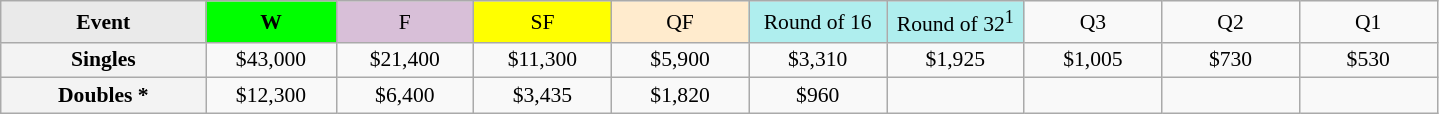<table class=wikitable style=font-size:90%;text-align:center>
<tr>
<td style="width:130px; background:#eaeaea;"><strong>Event</strong></td>
<td style="width:80px; background:lime;"><strong>W</strong></td>
<td style="width:85px; background:thistle;">F</td>
<td style="width:85px; background:#ff0;">SF</td>
<td style="width:85px; background:#ffebcd;">QF</td>
<td style="width:85px; background:#afeeee;">Round of 16</td>
<td style="width:85px; background:#afeeee;">Round of 32<sup>1</sup></td>
<td width=85>Q3</td>
<td width=85>Q2</td>
<td width=85>Q1</td>
</tr>
<tr>
<td style="background:#f3f3f3;"><strong>Singles</strong></td>
<td>$43,000</td>
<td>$21,400</td>
<td>$11,300</td>
<td>$5,900</td>
<td>$3,310</td>
<td>$1,925</td>
<td>$1,005</td>
<td>$730</td>
<td>$530</td>
</tr>
<tr>
<td style="background:#f3f3f3;"><strong>Doubles *</strong></td>
<td>$12,300</td>
<td>$6,400</td>
<td>$3,435</td>
<td>$1,820</td>
<td>$960</td>
<td></td>
<td></td>
<td></td>
<td></td>
</tr>
</table>
